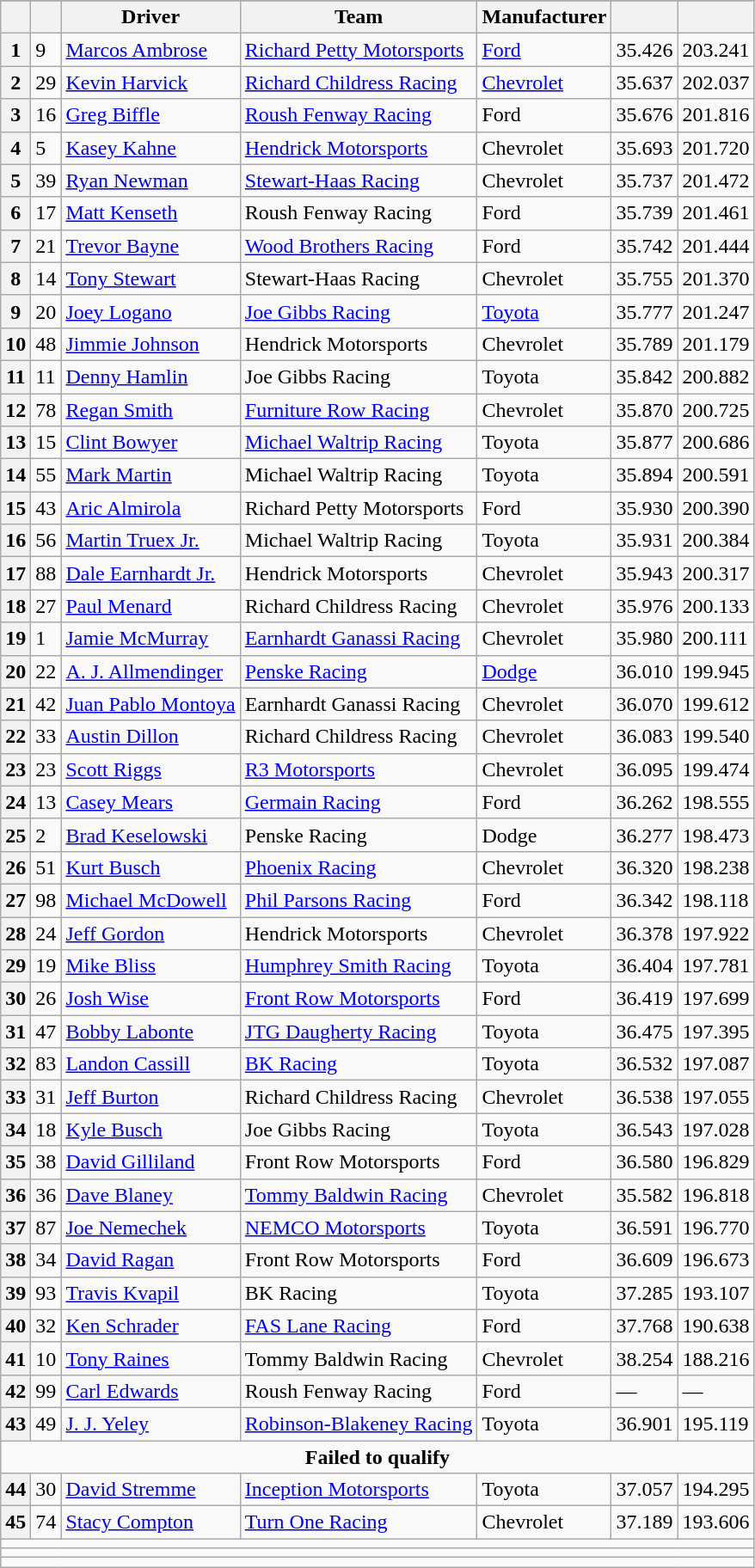<table class="wikitable">
<tr>
</tr>
<tr>
<th scope="col"></th>
<th scope="col"></th>
<th scope="col">Driver</th>
<th scope="col">Team</th>
<th scope="col">Manufacturer</th>
<th scope="col"></th>
<th scope="col"></th>
</tr>
<tr>
<th scope="row">1</th>
<td>9</td>
<td><a href='#'>Marcos Ambrose</a></td>
<td><a href='#'>Richard Petty Motorsports</a></td>
<td><a href='#'>Ford</a></td>
<td>35.426</td>
<td>203.241</td>
</tr>
<tr>
<th scope="row">2</th>
<td>29</td>
<td><a href='#'>Kevin Harvick</a></td>
<td><a href='#'>Richard Childress Racing</a></td>
<td><a href='#'>Chevrolet</a></td>
<td>35.637</td>
<td>202.037</td>
</tr>
<tr>
<th scope="row">3</th>
<td>16</td>
<td><a href='#'>Greg Biffle</a></td>
<td><a href='#'>Roush Fenway Racing</a></td>
<td>Ford</td>
<td>35.676</td>
<td>201.816</td>
</tr>
<tr>
<th scope="row">4</th>
<td>5</td>
<td><a href='#'>Kasey Kahne</a></td>
<td><a href='#'>Hendrick Motorsports</a></td>
<td>Chevrolet</td>
<td>35.693</td>
<td>201.720</td>
</tr>
<tr>
<th scope="row">5</th>
<td>39</td>
<td><a href='#'>Ryan Newman</a></td>
<td><a href='#'>Stewart-Haas Racing</a></td>
<td>Chevrolet</td>
<td>35.737</td>
<td>201.472</td>
</tr>
<tr>
<th scope="row">6</th>
<td>17</td>
<td><a href='#'>Matt Kenseth</a></td>
<td>Roush Fenway Racing</td>
<td>Ford</td>
<td>35.739</td>
<td>201.461</td>
</tr>
<tr>
<th scope="row">7</th>
<td>21</td>
<td><a href='#'>Trevor Bayne</a></td>
<td><a href='#'>Wood Brothers Racing</a></td>
<td>Ford</td>
<td>35.742</td>
<td>201.444</td>
</tr>
<tr>
<th scope="row">8</th>
<td>14</td>
<td><a href='#'>Tony Stewart</a></td>
<td>Stewart-Haas Racing</td>
<td>Chevrolet</td>
<td>35.755</td>
<td>201.370</td>
</tr>
<tr>
<th scope="row">9</th>
<td>20</td>
<td><a href='#'>Joey Logano</a></td>
<td><a href='#'>Joe Gibbs Racing</a></td>
<td><a href='#'>Toyota</a></td>
<td>35.777</td>
<td>201.247</td>
</tr>
<tr>
<th scope="row">10</th>
<td>48</td>
<td><a href='#'>Jimmie Johnson</a></td>
<td>Hendrick Motorsports</td>
<td>Chevrolet</td>
<td>35.789</td>
<td>201.179</td>
</tr>
<tr>
<th scope="row">11</th>
<td>11</td>
<td><a href='#'>Denny Hamlin</a></td>
<td>Joe Gibbs Racing</td>
<td>Toyota</td>
<td>35.842</td>
<td>200.882</td>
</tr>
<tr>
<th scope="row">12</th>
<td>78</td>
<td><a href='#'>Regan Smith</a></td>
<td><a href='#'>Furniture Row Racing</a></td>
<td>Chevrolet</td>
<td>35.870</td>
<td>200.725</td>
</tr>
<tr>
<th scope="row">13</th>
<td>15</td>
<td><a href='#'>Clint Bowyer</a></td>
<td><a href='#'>Michael Waltrip Racing</a></td>
<td>Toyota</td>
<td>35.877</td>
<td>200.686</td>
</tr>
<tr>
<th scope="row">14</th>
<td>55</td>
<td><a href='#'>Mark Martin</a></td>
<td>Michael Waltrip Racing</td>
<td>Toyota</td>
<td>35.894</td>
<td>200.591</td>
</tr>
<tr>
<th scope="row">15</th>
<td>43</td>
<td><a href='#'>Aric Almirola</a></td>
<td>Richard Petty Motorsports</td>
<td>Ford</td>
<td>35.930</td>
<td>200.390</td>
</tr>
<tr>
<th scope="row">16</th>
<td>56</td>
<td><a href='#'>Martin Truex Jr.</a></td>
<td>Michael Waltrip Racing</td>
<td>Toyota</td>
<td>35.931</td>
<td>200.384</td>
</tr>
<tr>
<th scope="row">17</th>
<td>88</td>
<td><a href='#'>Dale Earnhardt Jr.</a></td>
<td>Hendrick Motorsports</td>
<td>Chevrolet</td>
<td>35.943</td>
<td>200.317</td>
</tr>
<tr>
<th scope="row">18</th>
<td>27</td>
<td><a href='#'>Paul Menard</a></td>
<td>Richard Childress Racing</td>
<td>Chevrolet</td>
<td>35.976</td>
<td>200.133</td>
</tr>
<tr>
<th scope="row">19</th>
<td>1</td>
<td><a href='#'>Jamie McMurray</a></td>
<td><a href='#'>Earnhardt Ganassi Racing</a></td>
<td>Chevrolet</td>
<td>35.980</td>
<td>200.111</td>
</tr>
<tr>
<th scope="row">20</th>
<td>22</td>
<td><a href='#'>A. J. Allmendinger</a></td>
<td><a href='#'>Penske Racing</a></td>
<td><a href='#'>Dodge</a></td>
<td>36.010</td>
<td>199.945</td>
</tr>
<tr>
<th scope="row">21</th>
<td>42</td>
<td><a href='#'>Juan Pablo Montoya</a></td>
<td>Earnhardt Ganassi Racing</td>
<td>Chevrolet</td>
<td>36.070</td>
<td>199.612</td>
</tr>
<tr>
<th scope="row">22</th>
<td>33</td>
<td><a href='#'>Austin Dillon</a></td>
<td>Richard Childress Racing</td>
<td>Chevrolet</td>
<td>36.083</td>
<td>199.540</td>
</tr>
<tr>
<th scope="row">23</th>
<td>23</td>
<td><a href='#'>Scott Riggs</a></td>
<td><a href='#'>R3 Motorsports</a></td>
<td>Chevrolet</td>
<td>36.095</td>
<td>199.474</td>
</tr>
<tr>
<th scope="row">24</th>
<td>13</td>
<td><a href='#'>Casey Mears</a></td>
<td><a href='#'>Germain Racing</a></td>
<td>Ford</td>
<td>36.262</td>
<td>198.555</td>
</tr>
<tr>
<th scope="row">25</th>
<td>2</td>
<td><a href='#'>Brad Keselowski</a></td>
<td>Penske Racing</td>
<td>Dodge</td>
<td>36.277</td>
<td>198.473</td>
</tr>
<tr>
<th scope="row">26</th>
<td>51</td>
<td><a href='#'>Kurt Busch</a></td>
<td><a href='#'>Phoenix Racing</a></td>
<td>Chevrolet</td>
<td>36.320</td>
<td>198.238</td>
</tr>
<tr>
<th scope="row">27</th>
<td>98</td>
<td><a href='#'>Michael McDowell</a></td>
<td><a href='#'>Phil Parsons Racing</a></td>
<td>Ford</td>
<td>36.342</td>
<td>198.118</td>
</tr>
<tr>
<th scope="row">28</th>
<td>24</td>
<td><a href='#'>Jeff Gordon</a></td>
<td>Hendrick Motorsports</td>
<td>Chevrolet</td>
<td>36.378</td>
<td>197.922</td>
</tr>
<tr>
<th scope="row">29</th>
<td>19</td>
<td><a href='#'>Mike Bliss</a></td>
<td><a href='#'>Humphrey Smith Racing</a></td>
<td>Toyota</td>
<td>36.404</td>
<td>197.781</td>
</tr>
<tr>
<th scope="row">30</th>
<td>26</td>
<td><a href='#'>Josh Wise</a></td>
<td><a href='#'>Front Row Motorsports</a></td>
<td>Ford</td>
<td>36.419</td>
<td>197.699</td>
</tr>
<tr>
<th scope="row">31</th>
<td>47</td>
<td><a href='#'>Bobby Labonte</a></td>
<td><a href='#'>JTG Daugherty Racing</a></td>
<td>Toyota</td>
<td>36.475</td>
<td>197.395</td>
</tr>
<tr>
<th scope="row">32</th>
<td>83</td>
<td><a href='#'>Landon Cassill</a></td>
<td><a href='#'>BK Racing</a></td>
<td>Toyota</td>
<td>36.532</td>
<td>197.087</td>
</tr>
<tr>
<th scope="row">33</th>
<td>31</td>
<td><a href='#'>Jeff Burton</a></td>
<td>Richard Childress Racing</td>
<td>Chevrolet</td>
<td>36.538</td>
<td>197.055</td>
</tr>
<tr>
<th scope="row">34</th>
<td>18</td>
<td><a href='#'>Kyle Busch</a></td>
<td>Joe Gibbs Racing</td>
<td>Toyota</td>
<td>36.543</td>
<td>197.028</td>
</tr>
<tr>
<th scope="row">35</th>
<td>38</td>
<td><a href='#'>David Gilliland</a></td>
<td>Front Row Motorsports</td>
<td>Ford</td>
<td>36.580</td>
<td>196.829</td>
</tr>
<tr>
<th scope="row">36</th>
<td>36</td>
<td><a href='#'>Dave Blaney</a></td>
<td><a href='#'>Tommy Baldwin Racing</a></td>
<td>Chevrolet</td>
<td>35.582</td>
<td>196.818</td>
</tr>
<tr>
<th scope="row">37</th>
<td>87</td>
<td><a href='#'>Joe Nemechek</a></td>
<td><a href='#'>NEMCO Motorsports</a></td>
<td>Toyota</td>
<td>36.591</td>
<td>196.770</td>
</tr>
<tr>
<th scope="row">38</th>
<td>34</td>
<td><a href='#'>David Ragan</a></td>
<td>Front Row Motorsports</td>
<td>Ford</td>
<td>36.609</td>
<td>196.673</td>
</tr>
<tr>
<th scope="row">39</th>
<td>93</td>
<td><a href='#'>Travis Kvapil</a></td>
<td>BK Racing</td>
<td>Toyota</td>
<td>37.285</td>
<td>193.107</td>
</tr>
<tr>
<th scope="row">40</th>
<td>32</td>
<td><a href='#'>Ken Schrader</a></td>
<td><a href='#'>FAS Lane Racing</a></td>
<td>Ford</td>
<td>37.768</td>
<td>190.638</td>
</tr>
<tr>
<th scope="row">41</th>
<td>10</td>
<td><a href='#'>Tony Raines</a></td>
<td>Tommy Baldwin Racing</td>
<td>Chevrolet</td>
<td>38.254</td>
<td>188.216</td>
</tr>
<tr>
<th scope="row">42</th>
<td>99</td>
<td><a href='#'>Carl Edwards</a></td>
<td>Roush Fenway Racing</td>
<td>Ford</td>
<td>—</td>
<td>—</td>
</tr>
<tr>
<th scope="row">43</th>
<td>49</td>
<td><a href='#'>J. J. Yeley</a></td>
<td><a href='#'>Robinson-Blakeney Racing</a></td>
<td>Toyota</td>
<td>36.901</td>
<td>195.119</td>
</tr>
<tr>
<td colspan="8" style="text-align:center;"><strong>Failed to qualify</strong></td>
</tr>
<tr>
<th scope="row">44</th>
<td>30</td>
<td><a href='#'>David Stremme</a></td>
<td><a href='#'>Inception Motorsports</a></td>
<td>Toyota</td>
<td>37.057</td>
<td>194.295</td>
</tr>
<tr>
<th scope="row">45</th>
<td>74</td>
<td><a href='#'>Stacy Compton</a></td>
<td><a href='#'>Turn One Racing</a></td>
<td>Chevrolet</td>
<td>37.189</td>
<td>193.606</td>
</tr>
<tr class="sortbottom">
<td colspan="10"></td>
</tr>
<tr class="sortbottom">
<td colspan="10"></td>
</tr>
<tr class="sortbottom">
<td colspan="8"></td>
</tr>
</table>
